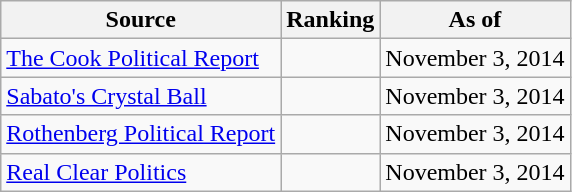<table class="wikitable" style="text-align:center">
<tr>
<th>Source</th>
<th>Ranking</th>
<th>As of</th>
</tr>
<tr>
<td align=left><a href='#'>The Cook Political Report</a></td>
<td></td>
<td>November 3, 2014</td>
</tr>
<tr>
<td align=left><a href='#'>Sabato's Crystal Ball</a></td>
<td></td>
<td>November 3, 2014</td>
</tr>
<tr>
<td align=left><a href='#'>Rothenberg Political Report</a></td>
<td></td>
<td>November 3, 2014</td>
</tr>
<tr>
<td align=left><a href='#'>Real Clear Politics</a></td>
<td></td>
<td>November 3, 2014</td>
</tr>
</table>
